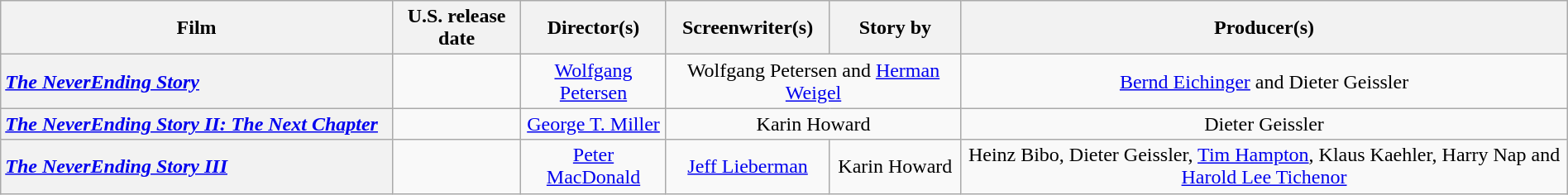<table class="wikitable plainrowheaders" style="text-align:center" width=100%>
<tr>
<th scope="col" style="width:25%;">Film</th>
<th scope="col">U.S. release date</th>
<th scope="col">Director(s)</th>
<th scope="col">Screenwriter(s)</th>
<th scope="col">Story by</th>
<th scope="col">Producer(s)</th>
</tr>
<tr>
<th scope="row" style="text-align:left"><em><a href='#'>The NeverEnding Story</a></em></th>
<td style="text-align:center"></td>
<td><a href='#'>Wolfgang Petersen</a></td>
<td colspan="2">Wolfgang Petersen and <a href='#'>Herman Weigel</a></td>
<td><a href='#'>Bernd Eichinger</a> and Dieter Geissler</td>
</tr>
<tr>
<th scope="row" style="text-align:left"><em><a href='#'>The NeverEnding Story II: The Next Chapter</a></em></th>
<td style="text-align:center"></td>
<td><a href='#'>George T. Miller</a></td>
<td colspan="2">Karin Howard</td>
<td>Dieter Geissler</td>
</tr>
<tr>
<th scope="row" style="text-align:left"><em><a href='#'>The NeverEnding Story III</a></em></th>
<td style="text-align:center"></td>
<td><a href='#'>Peter MacDonald</a></td>
<td><a href='#'>Jeff Lieberman</a></td>
<td>Karin Howard</td>
<td>Heinz Bibo, Dieter Geissler, <a href='#'>Tim Hampton</a>, Klaus Kaehler, Harry Nap and <a href='#'>Harold Lee Tichenor</a></td>
</tr>
</table>
